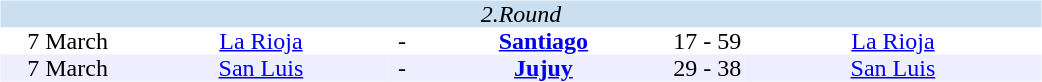<table width=700>
<tr>
<td width=700 valign="top"><br><table border=0 cellspacing=0 cellpadding=0 style="font-size: 100%; border-collapse: collapse;" width=100%>
<tr bgcolor="#CADFF0">
<td style="font-size:100%"; align="center" colspan="6"><em>2.Round</em></td>
</tr>
<tr align=center bgcolor=#FFFFFF>
<td width=90>7 March</td>
<td width=170><a href='#'>La Rioja</a></td>
<td width=20>-</td>
<td width=170><strong><a href='#'>Santiago</a></strong></td>
<td width=50>17 - 59</td>
<td width=200><a href='#'>La Rioja</a></td>
</tr>
<tr align=center bgcolor=#EEEEFF>
<td width=90>7 March</td>
<td width=170><a href='#'>San Luis</a></td>
<td width=20>-</td>
<td width=170><strong><a href='#'>Jujuy</a></strong></td>
<td width=50>29 - 38</td>
<td width=200><a href='#'>San Luis</a></td>
</tr>
</table>
</td>
</tr>
</table>
